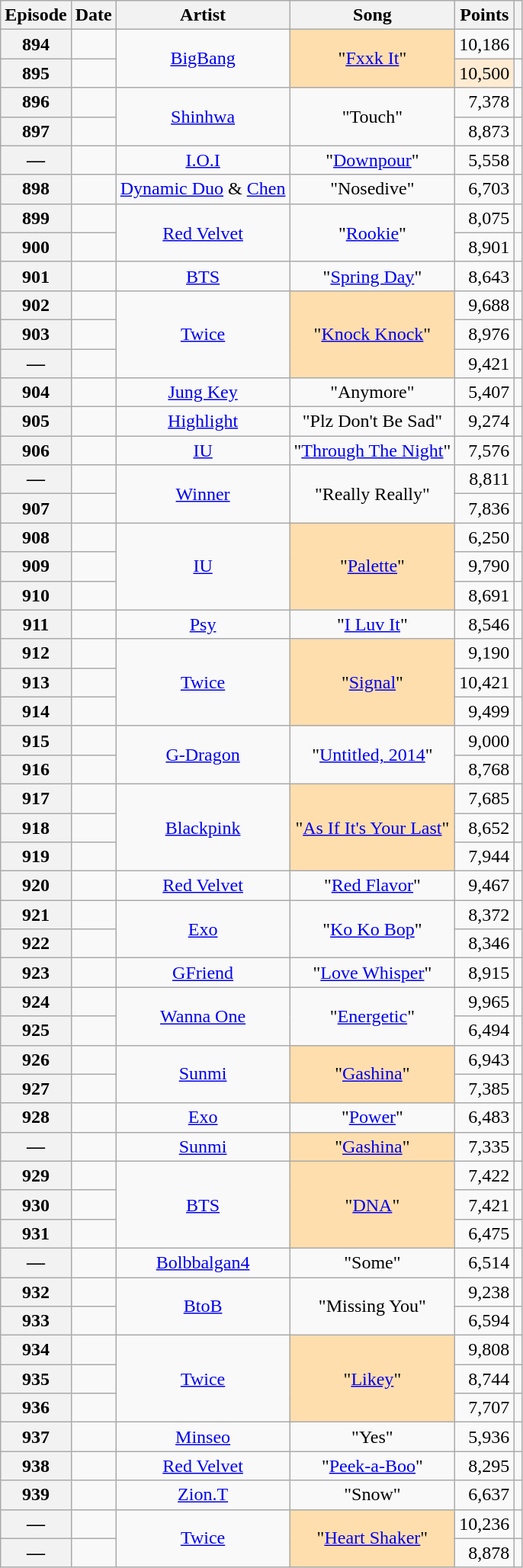<table class="wikitable plainrowheaders sortable" style="text-align:center">
<tr>
<th scope="col">Episode</th>
<th scope="col">Date</th>
<th scope="col">Artist</th>
<th scope="col">Song</th>
<th scope="col">Points</th>
<th scope="col" class="unsortable"></th>
</tr>
<tr>
<th scope="row">894</th>
<td></td>
<td rowspan="2"><a href='#'>BigBang</a></td>
<td style="background-color:#FFDEAD" rowspan="2">"<a href='#'>Fxxk It</a>" </td>
<td style="text-align:right">10,186</td>
<td></td>
</tr>
<tr>
<th scope="row">895</th>
<td></td>
<td style="background-color:#FFEBD2; text-align:right">10,500 </td>
<td></td>
</tr>
<tr>
<th scope="row">896</th>
<td></td>
<td rowspan="2"><a href='#'>Shinhwa</a></td>
<td rowspan="2">"Touch"</td>
<td style="text-align:right">7,378</td>
<td></td>
</tr>
<tr>
<th scope="row">897</th>
<td></td>
<td style="text-align:right">8,873</td>
<td></td>
</tr>
<tr>
<th scope="row">—</th>
<td></td>
<td><a href='#'>I.O.I</a></td>
<td>"<a href='#'>Downpour</a>"</td>
<td style="text-align:right">5,558</td>
<td></td>
</tr>
<tr>
<th scope="row">898</th>
<td></td>
<td><a href='#'>Dynamic Duo</a> & <a href='#'>Chen</a></td>
<td>"Nosedive"</td>
<td style="text-align:right">6,703</td>
<td></td>
</tr>
<tr>
<th scope="row">899</th>
<td></td>
<td rowspan="2"><a href='#'>Red Velvet</a></td>
<td rowspan="2">"<a href='#'>Rookie</a>"</td>
<td style="text-align:right">8,075</td>
<td></td>
</tr>
<tr>
<th scope="row">900</th>
<td></td>
<td style="text-align:right">8,901</td>
<td></td>
</tr>
<tr>
<th scope="row">901</th>
<td></td>
<td><a href='#'>BTS</a></td>
<td>"<a href='#'>Spring Day</a>"</td>
<td style="text-align:right">8,643</td>
<td></td>
</tr>
<tr>
<th scope="row">902</th>
<td></td>
<td rowspan="3"><a href='#'>Twice</a></td>
<td style="background-color:#FFDEAD" rowspan="3">"<a href='#'>Knock Knock</a>" </td>
<td style="text-align:right">9,688</td>
<td></td>
</tr>
<tr>
<th scope="row">903</th>
<td></td>
<td style="text-align:right">8,976</td>
<td></td>
</tr>
<tr>
<th scope="row">—</th>
<td></td>
<td style="text-align:right">9,421</td>
<td></td>
</tr>
<tr>
<th scope="row">904</th>
<td></td>
<td><a href='#'>Jung Key</a></td>
<td>"Anymore"</td>
<td style="text-align:right">5,407</td>
<td></td>
</tr>
<tr>
<th scope="row">905</th>
<td></td>
<td><a href='#'>Highlight</a></td>
<td>"Plz Don't Be Sad"</td>
<td style="text-align:right">9,274</td>
<td></td>
</tr>
<tr>
<th scope="row">906</th>
<td></td>
<td><a href='#'>IU</a></td>
<td>"<a href='#'>Through The Night</a>"</td>
<td style="text-align:right">7,576</td>
<td></td>
</tr>
<tr>
<th scope="row">—</th>
<td></td>
<td rowspan="2"><a href='#'>Winner</a></td>
<td rowspan="2">"Really Really"</td>
<td style="text-align:right">8,811</td>
<td></td>
</tr>
<tr>
<th scope="row">907</th>
<td></td>
<td style="text-align:right">7,836</td>
<td></td>
</tr>
<tr>
<th scope="row">908</th>
<td></td>
<td rowspan="3"><a href='#'>IU</a></td>
<td style="background-color:#FFDEAD" rowspan="3">"<a href='#'>Palette</a>" </td>
<td style="text-align:right">6,250</td>
<td></td>
</tr>
<tr>
<th scope="row">909</th>
<td></td>
<td style="text-align:right">9,790</td>
<td></td>
</tr>
<tr>
<th scope="row">910</th>
<td></td>
<td style="text-align:right">8,691</td>
<td></td>
</tr>
<tr>
<th scope="row">911</th>
<td></td>
<td><a href='#'>Psy</a></td>
<td>"<a href='#'>I Luv It</a>"</td>
<td style="text-align:right">8,546</td>
<td></td>
</tr>
<tr>
<th scope="row">912</th>
<td></td>
<td rowspan="3"><a href='#'>Twice</a></td>
<td style="background-color:#FFDEAD" rowspan="3">"<a href='#'>Signal</a>" </td>
<td style="text-align:right">9,190</td>
<td></td>
</tr>
<tr>
<th scope="row">913</th>
<td></td>
<td style="text-align:right">10,421</td>
<td></td>
</tr>
<tr>
<th scope="row">914</th>
<td></td>
<td style="text-align:right">9,499</td>
<td></td>
</tr>
<tr>
<th scope="row">915</th>
<td></td>
<td rowspan="2"><a href='#'>G-Dragon</a></td>
<td rowspan="2">"<a href='#'>Untitled, 2014</a>"</td>
<td style="text-align:right">9,000</td>
<td></td>
</tr>
<tr>
<th scope="row">916</th>
<td></td>
<td style="text-align:right">8,768</td>
<td></td>
</tr>
<tr>
<th scope="row">917</th>
<td></td>
<td rowspan="3"><a href='#'>Blackpink</a></td>
<td style="background-color:#FFDEAD" rowspan="3">"<a href='#'>As If It's Your Last</a>" </td>
<td style="text-align:right">7,685</td>
<td></td>
</tr>
<tr>
<th scope="row">918</th>
<td></td>
<td style="text-align:right">8,652</td>
<td></td>
</tr>
<tr>
<th scope="row">919</th>
<td></td>
<td style="text-align:right">7,944</td>
<td></td>
</tr>
<tr>
<th scope="row">920</th>
<td></td>
<td><a href='#'>Red Velvet</a></td>
<td>"<a href='#'>Red Flavor</a>"</td>
<td style="text-align:right">9,467</td>
<td></td>
</tr>
<tr>
<th scope="row">921</th>
<td></td>
<td rowspan="2"><a href='#'>Exo</a></td>
<td rowspan="2">"<a href='#'>Ko Ko Bop</a>"</td>
<td style="text-align:right">8,372</td>
<td></td>
</tr>
<tr>
<th scope="row">922</th>
<td></td>
<td style="text-align:right">8,346</td>
<td></td>
</tr>
<tr>
<th scope="row">923</th>
<td></td>
<td><a href='#'>GFriend</a></td>
<td>"<a href='#'>Love Whisper</a>"</td>
<td style="text-align:right">8,915</td>
<td></td>
</tr>
<tr>
<th scope="row">924</th>
<td></td>
<td rowspan="2"><a href='#'>Wanna One</a></td>
<td rowspan="2">"<a href='#'>Energetic</a>"</td>
<td style="text-align:right">9,965</td>
<td></td>
</tr>
<tr>
<th scope="row">925</th>
<td></td>
<td style="text-align:right">6,494</td>
<td></td>
</tr>
<tr>
<th scope="row">926</th>
<td></td>
<td rowspan="2"><a href='#'>Sunmi</a></td>
<td style="background-color:#FFDEAD" rowspan="2">"<a href='#'>Gashina</a>" </td>
<td style="text-align:right">6,943</td>
<td></td>
</tr>
<tr>
<th scope="row">927</th>
<td></td>
<td style="text-align:right">7,385</td>
<td></td>
</tr>
<tr>
<th scope="row">928</th>
<td></td>
<td><a href='#'>Exo</a></td>
<td>"<a href='#'>Power</a>"</td>
<td style="text-align:right">6,483</td>
<td></td>
</tr>
<tr>
<th scope="row">—</th>
<td></td>
<td><a href='#'>Sunmi</a></td>
<td style="background-color:#FFDEAD">"<a href='#'>Gashina</a>" </td>
<td style="text-align:right">7,335</td>
<td></td>
</tr>
<tr>
<th scope="row">929</th>
<td></td>
<td rowspan="3"><a href='#'>BTS</a></td>
<td style="background-color:#FFDEAD" rowspan="3">"<a href='#'>DNA</a>" </td>
<td style="text-align:right">7,422</td>
<td></td>
</tr>
<tr>
<th scope="row">930</th>
<td></td>
<td style="text-align:right">7,421</td>
<td></td>
</tr>
<tr>
<th scope="row">931</th>
<td></td>
<td style="text-align:right">6,475</td>
<td></td>
</tr>
<tr>
<th scope="row">—</th>
<td></td>
<td><a href='#'>Bolbbalgan4</a></td>
<td>"Some"</td>
<td style="text-align:right">6,514</td>
<td></td>
</tr>
<tr>
<th scope="row">932</th>
<td></td>
<td rowspan="2"><a href='#'>BtoB</a></td>
<td rowspan="2">"Missing You"</td>
<td style="text-align:right">9,238</td>
<td></td>
</tr>
<tr>
<th scope="row">933</th>
<td></td>
<td style="text-align:right">6,594</td>
<td></td>
</tr>
<tr>
<th scope="row">934</th>
<td></td>
<td rowspan="3"><a href='#'>Twice</a></td>
<td style="background-color:#FFDEAD" rowspan="3">"<a href='#'>Likey</a>" </td>
<td style="text-align:right">9,808</td>
<td></td>
</tr>
<tr>
<th scope="row">935</th>
<td></td>
<td style="text-align:right">8,744</td>
<td></td>
</tr>
<tr>
<th scope="row">936</th>
<td></td>
<td style="text-align:right">7,707</td>
<td></td>
</tr>
<tr>
<th scope="row">937</th>
<td></td>
<td><a href='#'>Minseo</a></td>
<td>"Yes"</td>
<td style="text-align:right">5,936</td>
<td></td>
</tr>
<tr>
<th scope="row">938</th>
<td></td>
<td><a href='#'>Red Velvet</a></td>
<td>"<a href='#'>Peek-a-Boo</a>"</td>
<td style="text-align:right">8,295</td>
<td></td>
</tr>
<tr>
<th scope="row">939</th>
<td></td>
<td><a href='#'>Zion.T</a></td>
<td>"Snow"</td>
<td style="text-align:right">6,637</td>
<td></td>
</tr>
<tr>
<th scope="row">—</th>
<td></td>
<td rowspan="2"><a href='#'>Twice</a></td>
<td style="background-color:#FFDEAD" rowspan="2">"<a href='#'>Heart Shaker</a>" </td>
<td style="text-align:right">10,236</td>
<td></td>
</tr>
<tr>
<th scope="row">—</th>
<td></td>
<td style="text-align:right">8,878</td>
<td></td>
</tr>
</table>
